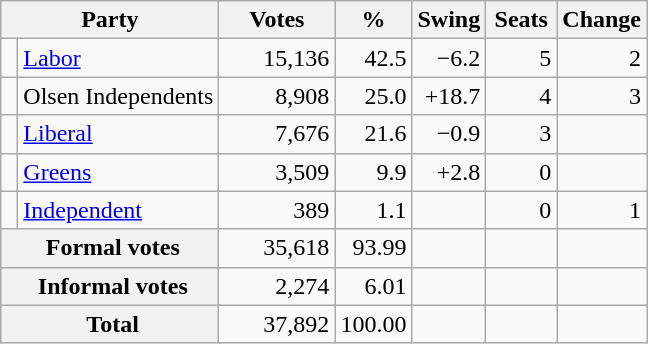<table class="wikitable" style="text-align:right; margin-bottom:0">
<tr>
<th style="width:10px" colspan=3>Party</th>
<th style="width:70px;">Votes</th>
<th style="width:40px;">%</th>
<th style="width:40px;">Swing</th>
<th style="width:40px;">Seats</th>
<th style="width:40px;">Change</th>
</tr>
<tr>
<td> </td>
<td style="text-align:left;" colspan="2"><a href='#'>Labor</a></td>
<td>15,136</td>
<td>42.5</td>
<td>−6.2</td>
<td>5</td>
<td> 2</td>
</tr>
<tr>
<td> </td>
<td style="text-align:left;" colspan="2">Olsen Independents</td>
<td>8,908</td>
<td>25.0</td>
<td>+18.7</td>
<td>4</td>
<td> 3</td>
</tr>
<tr>
<td> </td>
<td style="text-align:left;" colspan="2"><a href='#'>Liberal</a></td>
<td>7,676</td>
<td>21.6</td>
<td>−0.9</td>
<td>3</td>
<td></td>
</tr>
<tr>
<td> </td>
<td style="text-align:left;" colspan="2"><a href='#'>Greens</a></td>
<td>3,509</td>
<td>9.9</td>
<td>+2.8</td>
<td>0</td>
<td></td>
</tr>
<tr>
<td> </td>
<td style="text-align:left;" colspan="2"><a href='#'>Independent</a></td>
<td>389</td>
<td>1.1</td>
<td></td>
<td>0</td>
<td> 1</td>
</tr>
<tr>
<th colspan="3" rowspan="1"> Formal votes</th>
<td>35,618</td>
<td>93.99</td>
<td></td>
<td></td>
<td></td>
</tr>
<tr>
<th colspan="3" rowspan="1"> Informal votes</th>
<td>2,274</td>
<td>6.01</td>
<td></td>
<td></td>
<td></td>
</tr>
<tr>
<th colspan="3" rowspan="1"> <strong>Total </strong></th>
<td>37,892</td>
<td>100.00</td>
<td></td>
<td></td>
<td></td>
</tr>
</table>
